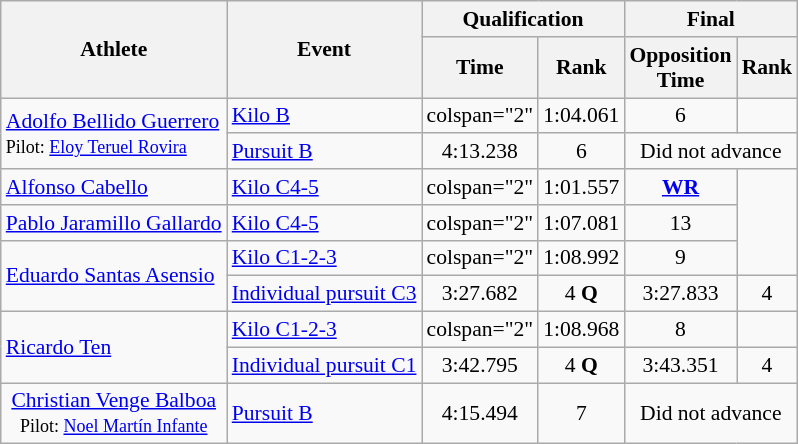<table class=wikitable style="font-size:90%">
<tr>
<th rowspan="2">Athlete</th>
<th rowspan="2">Event</th>
<th colspan="2">Qualification</th>
<th colspan="2">Final</th>
</tr>
<tr>
<th>Time</th>
<th>Rank</th>
<th>Opposition<br>Time</th>
<th>Rank</th>
</tr>
<tr align=center>
<td align=left rowspan=2><a href='#'>Adolfo Bellido Guerrero</a><br><small>Pilot: <a href='#'>Eloy Teruel Rovira</a></small></td>
<td align=left><a href='#'>Kilo B</a></td>
<td>colspan="2" </td>
<td>1:04.061</td>
<td>6</td>
</tr>
<tr align=center>
<td align=left><a href='#'>Pursuit B</a></td>
<td>4:13.238</td>
<td>6</td>
<td colspan="2">Did not advance</td>
</tr>
<tr align=center>
<td align=left><a href='#'>Alfonso Cabello</a></td>
<td align=left><a href='#'>Kilo C4-5</a></td>
<td>colspan="2" </td>
<td>1:01.557</td>
<td> <strong><a href='#'>WR</a></strong></td>
</tr>
<tr align=center>
<td align=left><a href='#'>Pablo Jaramillo Gallardo</a></td>
<td align=left><a href='#'>Kilo C4-5</a></td>
<td>colspan="2" </td>
<td>1:07.081</td>
<td>13</td>
</tr>
<tr align=center>
<td align=left rowspan=2><a href='#'>Eduardo Santas Asensio</a></td>
<td align=left><a href='#'>Kilo C1-2-3</a></td>
<td>colspan="2" </td>
<td>1:08.992</td>
<td>9</td>
</tr>
<tr align=center>
<td align=left><a href='#'>Individual pursuit C3</a></td>
<td>3:27.682</td>
<td>4 <strong>Q</strong></td>
<td>3:27.833</td>
<td>4</td>
</tr>
<tr align=center>
<td align=left rowspan=2><a href='#'>Ricardo Ten</a></td>
<td align=left><a href='#'>Kilo C1-2-3</a></td>
<td>colspan="2" </td>
<td>1:08.968</td>
<td>8</td>
</tr>
<tr align=center>
<td align=left><a href='#'>Individual pursuit C1</a></td>
<td>3:42.795</td>
<td>4 <strong>Q</strong></td>
<td>3:43.351</td>
<td>4</td>
</tr>
<tr align="center">
<td><a href='#'>Christian Venge Balboa</a><br><small>Pilot: <a href='#'>Noel Martín Infante</a></small></td>
<td align="left"><a href='#'>Pursuit B</a></td>
<td>4:15.494</td>
<td>7</td>
<td colspan="2">Did not advance</td>
</tr>
</table>
